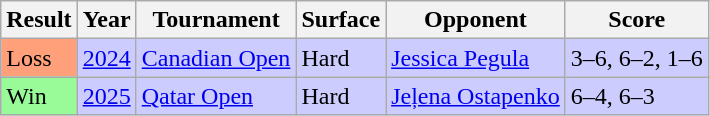<table class="sortable wikitable">
<tr>
<th>Result</th>
<th>Year</th>
<th>Tournament</th>
<th>Surface</th>
<th>Opponent</th>
<th class="unsortable">Score</th>
</tr>
<tr bgcolor=ccccff>
<td bgcolor=ffa07a>Loss</td>
<td><a href='#'>2024</a></td>
<td><a href='#'>Canadian Open</a></td>
<td>Hard</td>
<td> <a href='#'>Jessica Pegula</a></td>
<td>3–6, 6–2, 1–6</td>
</tr>
<tr bgcolor=ccccff>
<td bgcolor=98fb98>Win</td>
<td><a href='#'>2025</a></td>
<td><a href='#'>Qatar Open</a></td>
<td>Hard</td>
<td> <a href='#'>Jeļena Ostapenko</a></td>
<td>6–4, 6–3</td>
</tr>
</table>
